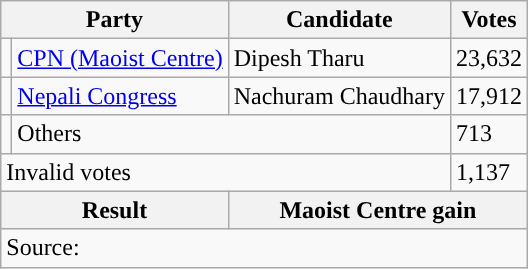<table class="wikitable">
<tr>
<th colspan="2">Party</th>
<th>Candidate</th>
<th>Votes</th>
</tr>
<tr>
<td style="background-color:"></td>
<td><a href='#'>CPN (Maoist Centre)</a></td>
<td>Dipesh Tharu</td>
<td>23,632</td>
</tr>
<tr>
<td style="background-color:"></td>
<td><a href='#'>Nepali Congress</a></td>
<td>Nachuram Chaudhary</td>
<td>17,912</td>
</tr>
<tr>
<td></td>
<td colspan="2">Others</td>
<td>713</td>
</tr>
<tr>
<td colspan="3">Invalid votes</td>
<td>1,137</td>
</tr>
<tr>
<th colspan="2">Result</th>
<th colspan="2">Maoist Centre gain</th>
</tr>
<tr>
<td colspan="4">Source: </td>
</tr>
</table>
